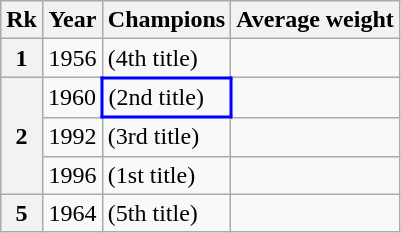<table class="wikitable sticky-header" style="text-align: center; margin-left: 1em; display: inline-table;">
<tr>
<th scope="col">Rk</th>
<th scope="col">Year</th>
<th scope="col">Champions</th>
<th scope="col">Average weight</th>
</tr>
<tr>
<th scope="row">1</th>
<td>1956</td>
<td style="text-align: left;"> (4th title)</td>
<td style="text-align: right;"><strong></strong></td>
</tr>
<tr>
<th scope="rowgroup" rowspan="3">2</th>
<td>1960</td>
<td style="border: 2px solid blue; text-align: left;"> (2nd title)</td>
<td style="text-align: right;"><strong></strong></td>
</tr>
<tr>
<td>1992</td>
<td style="text-align: left;"> (3rd title)</td>
<td style="text-align: right;"><strong></strong></td>
</tr>
<tr>
<td>1996</td>
<td style="text-align: left;"> (1st title)</td>
<td style="text-align: right;"><strong></strong></td>
</tr>
<tr>
<th scope="row">5</th>
<td>1964</td>
<td style="text-align: left;"> (5th title)</td>
<td style="text-align: right;"><strong></strong></td>
</tr>
</table>
